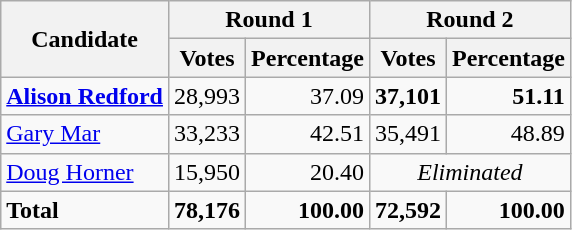<table class="wikitable">
<tr>
<th rowspan=2>Candidate</th>
<th colspan=2>Round 1</th>
<th colspan=2>Round 2</th>
</tr>
<tr>
<th>Votes</th>
<th>Percentage</th>
<th>Votes</th>
<th>Percentage</th>
</tr>
<tr>
<td><strong><a href='#'>Alison Redford</a></strong></td>
<td style="text-align:right">28,993</td>
<td style="text-align:right">37.09</td>
<td style="text-align:right"><strong>37,101</strong></td>
<td style="text-align:right"><strong>51.11</strong></td>
</tr>
<tr>
<td><a href='#'>Gary Mar</a></td>
<td style="text-align:right">33,233</td>
<td style="text-align:right">42.51</td>
<td style="text-align:right">35,491</td>
<td style="text-align:right">48.89</td>
</tr>
<tr>
<td><a href='#'>Doug Horner</a></td>
<td style="text-align:right">15,950</td>
<td style="text-align:right">20.40</td>
<td colspan="2" style="text-align:center"><em>Eliminated</em></td>
</tr>
<tr>
<td><strong>Total</strong></td>
<td style="text-align:right"><strong>78,176</strong></td>
<td style="text-align:right"><strong>100.00</strong></td>
<td style="text-align:right"><strong>72,592</strong></td>
<td style="text-align:right"><strong>100.00</strong></td>
</tr>
</table>
